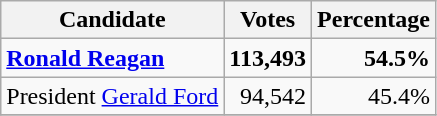<table class="wikitable" style="text-align:right;">
<tr>
<th>Candidate</th>
<th>Votes</th>
<th>Percentage</th>
</tr>
<tr>
<td style="text-align:left;"><strong><a href='#'>Ronald Reagan</a></strong></td>
<td><strong>113,493</strong></td>
<td><strong>54.5%</strong></td>
</tr>
<tr>
<td style="text-align:left;">President <a href='#'>Gerald Ford</a></td>
<td>94,542</td>
<td>45.4%</td>
</tr>
<tr>
</tr>
</table>
